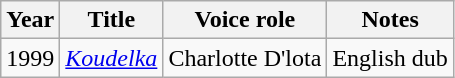<table class="wikitable">
<tr>
<th>Year</th>
<th>Title</th>
<th>Voice role</th>
<th>Notes</th>
</tr>
<tr>
<td>1999</td>
<td><em><a href='#'>Koudelka</a></em></td>
<td>Charlotte D'lota</td>
<td>English dub</td>
</tr>
</table>
